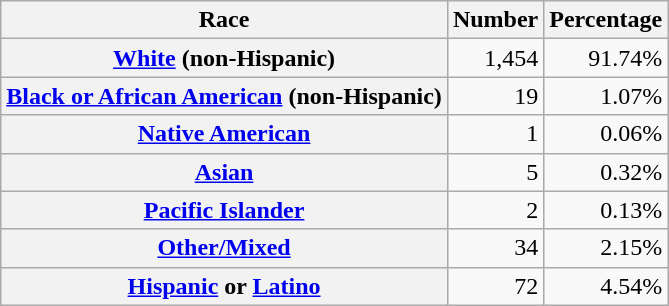<table class="wikitable" style="text-align:right">
<tr>
<th scope="col">Race</th>
<th scope="col">Number</th>
<th scope="col">Percentage</th>
</tr>
<tr>
<th scope="row"><a href='#'>White</a> (non-Hispanic)</th>
<td>1,454</td>
<td>91.74%</td>
</tr>
<tr>
<th scope="row"><a href='#'>Black or African American</a> (non-Hispanic)</th>
<td>19</td>
<td>1.07%</td>
</tr>
<tr>
<th scope="row"><a href='#'>Native American</a></th>
<td>1</td>
<td>0.06%</td>
</tr>
<tr>
<th scope="row"><a href='#'>Asian</a></th>
<td>5</td>
<td>0.32%</td>
</tr>
<tr>
<th scope="row"><a href='#'>Pacific Islander</a></th>
<td>2</td>
<td>0.13%</td>
</tr>
<tr>
<th scope="row"><a href='#'>Other/Mixed</a></th>
<td>34</td>
<td>2.15%</td>
</tr>
<tr>
<th scope="row"><a href='#'>Hispanic</a> or <a href='#'>Latino</a></th>
<td>72</td>
<td>4.54%</td>
</tr>
</table>
